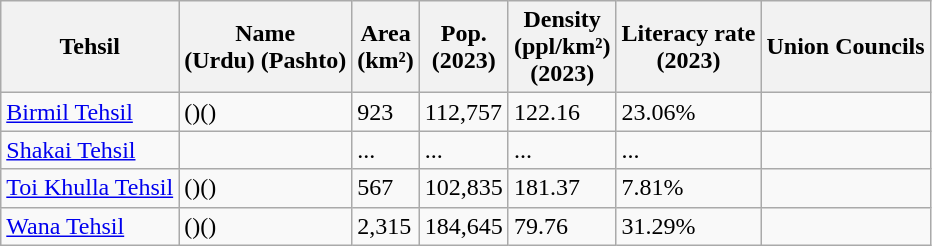<table class="wikitable sortable static-row-numbers static-row-header-hash">
<tr>
<th>Tehsil</th>
<th>Name<br>(Urdu)
(Pashto)</th>
<th>Area<br>(km²)</th>
<th>Pop.<br>(2023)</th>
<th>Density<br>(ppl/km²)<br>(2023)</th>
<th>Literacy rate<br>(2023)</th>
<th>Union Councils</th>
</tr>
<tr>
<td><a href='#'>Birmil Tehsil</a></td>
<td>()()</td>
<td>923</td>
<td>112,757</td>
<td>122.16</td>
<td>23.06%</td>
<td></td>
</tr>
<tr>
<td><a href='#'>Shakai Tehsil</a></td>
<td></td>
<td>...</td>
<td>...</td>
<td>...</td>
<td>...</td>
<td></td>
</tr>
<tr>
<td><a href='#'>Toi Khulla Tehsil</a></td>
<td>()()</td>
<td>567</td>
<td>102,835</td>
<td>181.37</td>
<td>7.81%</td>
<td></td>
</tr>
<tr>
<td><a href='#'>Wana Tehsil</a></td>
<td>()()</td>
<td>2,315</td>
<td>184,645</td>
<td>79.76</td>
<td>31.29%</td>
<td></td>
</tr>
</table>
